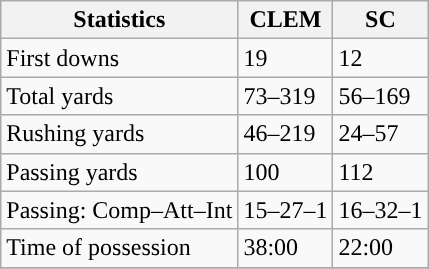<table class="wikitable" style="float: left;">
<tr>
<th>Statistics</th>
<th>CLEM</th>
<th>SC</th>
</tr>
<tr>
<td>First downs</td>
<td>19</td>
<td>12</td>
</tr>
<tr>
<td>Total yards</td>
<td>73–319</td>
<td>56–169</td>
</tr>
<tr>
<td>Rushing yards</td>
<td>46–219</td>
<td>24–57</td>
</tr>
<tr>
<td>Passing yards</td>
<td>100</td>
<td>112</td>
</tr>
<tr>
<td>Passing: Comp–Att–Int</td>
<td>15–27–1</td>
<td>16–32–1</td>
</tr>
<tr>
<td>Time of possession</td>
<td>38:00</td>
<td>22:00</td>
</tr>
<tr>
</tr>
</table>
